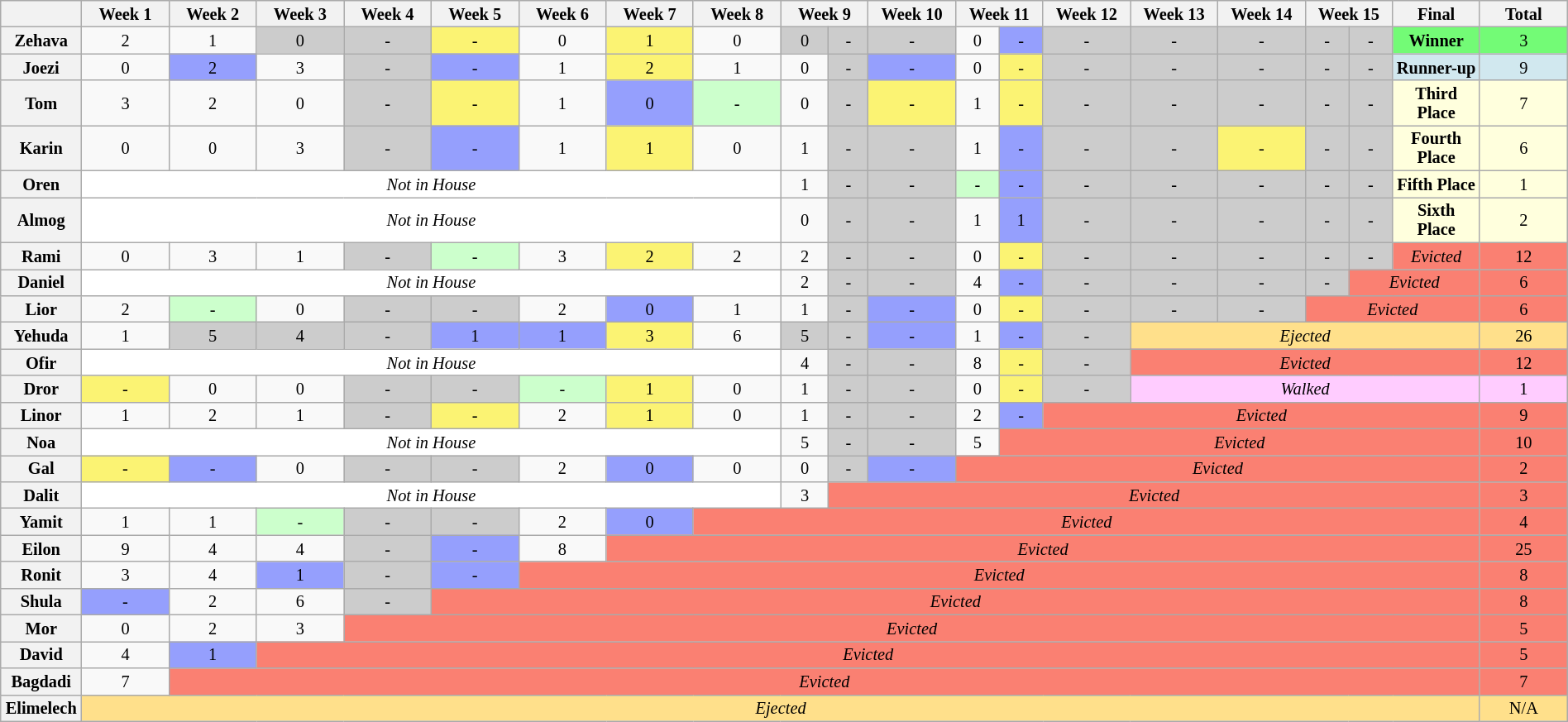<table class="wikitable" style="text-align:center; width:100%; font-size:85%; line-height:15px">
<tr>
<th style="width: 1%;"></th>
<th style="width: 5%;">Week 1</th>
<th style="width: 5%;">Week 2</th>
<th style="width: 5%;">Week 3</th>
<th style="width: 5%;">Week 4</th>
<th style="width: 5%;">Week 5</th>
<th style="width: 5%;">Week 6</th>
<th style="width: 5%;">Week 7</th>
<th style="width: 5%;">Week 8</th>
<th colspan="2" style="width: 5%;">Week 9</th>
<th style="width: 5%;">Week 10</th>
<th colspan="2" style="width: 5%;">Week 11</th>
<th style="width: 5%;">Week 12</th>
<th style="width: 5%;">Week 13</th>
<th style="width: 5%;">Week 14</th>
<th colspan="2" style="width: 5%;">Week 15</th>
<th style="width: 5%;">Final</th>
<th style="width: 5%;">Total</th>
</tr>
<tr>
<th>Zehava</th>
<td>2</td>
<td>1</td>
<td style="background:#CCC;">0</td>
<td style="background: #CCC;">-</td>
<td style="background: #FBF373;">-</td>
<td>0</td>
<td style="background: #FBF373;">1</td>
<td>0</td>
<td style="background: #CCC;">0</td>
<td style="background: #CCC;">-</td>
<td style="background: #CCC;">-</td>
<td>0</td>
<td style="background:#959FFD;">-</td>
<td style="background: #CCC;">-</td>
<td style="background: #CCC;">-</td>
<td style="background: #CCC;">-</td>
<td style="background: #CCC;">-</td>
<td style="background: #CCC;">-</td>
<td style="background:#73FB76"><strong>Winner</strong></td>
<td style="background:#73FB76">3</td>
</tr>
<tr>
<th>Joezi</th>
<td>0</td>
<td style="background:#959FFD;">2</td>
<td>3</td>
<td style="background: #CCC;">-</td>
<td style="background:#959FFD;">-</td>
<td>1</td>
<td style="background: #FBF373;">2</td>
<td>1</td>
<td>0</td>
<td style="background: #CCC;">-</td>
<td style="background:#959FFD;">-</td>
<td>0</td>
<td style="background: #FBF373;">-</td>
<td style="background: #CCC;">-</td>
<td style="background: #CCC;">-</td>
<td style="background: #CCC;">-</td>
<td style="background: #CCC;">-</td>
<td style="background: #CCC;">-</td>
<td style="background:#D1E8EF"><strong>Runner-up</strong></td>
<td style="background:#D1E8EF">9</td>
</tr>
<tr>
<th>Tom</th>
<td>3</td>
<td>2</td>
<td>0</td>
<td style="background: #CCC;">-</td>
<td style="background: #FBF373;">-</td>
<td>1</td>
<td style="background:#959FFD;">0</td>
<td style="background: #CFC;">-</td>
<td>0</td>
<td style="background: #CCC;">-</td>
<td style="background: #FBF373;">-</td>
<td>1</td>
<td style="background: #FBF373;">-</td>
<td style="background: #CCC;">-</td>
<td style="background: #CCC;">-</td>
<td style="background: #CCC;">-</td>
<td style="background: #CCC;">-</td>
<td style="background: #CCC;">-</td>
<td style="background: #FFFFDD;"><strong>Third Place</strong></td>
<td style="background: #FFFFDD;">7</td>
</tr>
<tr>
<th>Karin</th>
<td>0</td>
<td>0</td>
<td>3</td>
<td style="background: #CCC;">-</td>
<td style="background:#959FFD;">-</td>
<td>1</td>
<td style="background: #FBF373;">1</td>
<td>0</td>
<td>1</td>
<td style="background: #CCC;">-</td>
<td style="background: #CCC;">-</td>
<td>1</td>
<td style="background:#959FFD;">-</td>
<td style="background: #CCC;">-</td>
<td style="background: #CCC;">-</td>
<td style="background: #FBF373;">-</td>
<td style="background: #CCC;">-</td>
<td style="background: #CCC;">-</td>
<td style="background: #FFFFDD;"><strong>Fourth Place</strong></td>
<td style="background: #FFFFDD;">6</td>
</tr>
<tr>
<th>Oren</th>
<td colspan="8" style="background-color:white;"><em>Not in House</em></td>
<td>1</td>
<td style="background: #CCC;">-</td>
<td style="background: #CCC;">-</td>
<td style="background:#cfc;">-</td>
<td style="background:#959FFD;">-</td>
<td style="background: #CCC;">-</td>
<td style="background: #CCC;">-</td>
<td style="background: #CCC;">-</td>
<td style="background: #CCC;">-</td>
<td style="background: #CCC;">-</td>
<td style="background: #FFFFDD;"><strong>Fifth Place</strong></td>
<td style="background: #FFFFDD;">1</td>
</tr>
<tr>
<th>Almog</th>
<td colspan="8" style="background-color:white;"><em>Not in House</em></td>
<td>0</td>
<td style="background: #CCC;">-</td>
<td style="background: #CCC;">-</td>
<td>1</td>
<td style="background:#959FFD;">1</td>
<td style="background: #CCC;">-</td>
<td style="background: #CCC;">-</td>
<td style="background: #CCC;">-</td>
<td style="background: #CCC;">-</td>
<td style="background: #CCC;">-</td>
<td style="background: #FFFFDD;"><strong>Sixth Place</strong></td>
<td style="background: #FFFFDD;">2</td>
</tr>
<tr>
<th>Rami</th>
<td>0</td>
<td>3</td>
<td>1</td>
<td style="background: #CCC;">-</td>
<td style="background: #CFC;">-</td>
<td>3</td>
<td style="background: #FBF373;">2</td>
<td>2</td>
<td>2</td>
<td style="background: #CCC;">-</td>
<td style="background: #CCC;">-</td>
<td>0</td>
<td style="background: #FBF373;">-</td>
<td style="background: #CCC;">-</td>
<td style="background: #CCC;">-</td>
<td style="background: #CCC;">-</td>
<td style="background: #CCC;">-</td>
<td style="background: #CCC;">-</td>
<td style="background:salmon;"><em>Evicted</em></td>
<td style="background:salmon;">12</td>
</tr>
<tr>
<th>Daniel</th>
<td colspan="8" style="background-color:white;"><em>Not in House</em></td>
<td>2</td>
<td style="background: #CCC;">-</td>
<td style="background: #CCC;">-</td>
<td>4</td>
<td style="background:#959FFD;">-</td>
<td style="background: #CCC;">-</td>
<td style="background: #CCC;">-</td>
<td style="background: #CCC;">-</td>
<td style="background: #CCC;">-</td>
<td colspan="2" style="background:salmon;"><em>Evicted</em></td>
<td style="background:salmon;">6</td>
</tr>
<tr>
<th>Lior</th>
<td>2</td>
<td style="background: #CFC;">-</td>
<td>0</td>
<td style="background: #CCC;">-</td>
<td style="background: #CCC;">-</td>
<td>2</td>
<td style="background:#959FFD;">0</td>
<td>1</td>
<td>1</td>
<td style="background: #CCC;">-</td>
<td style="background:#959FFD;">-</td>
<td>0</td>
<td style="background: #FBF373;">-</td>
<td style="background: #CCC;">-</td>
<td style="background: #CCC;">-</td>
<td style="background: #CCC;">-</td>
<td colspan="3" style="background:salmon;"><em>Evicted</em></td>
<td style="background:salmon;">6</td>
</tr>
<tr>
<th>Yehuda</th>
<td>1</td>
<td style="background:#CCC;">5</td>
<td style="background:#CCC;">4</td>
<td style="background: #CCC;">-</td>
<td style="background:#959FFD;">1</td>
<td style="background:#959FFD;">1</td>
<td style="background: #FBF373;">3</td>
<td>6</td>
<td style="background: #CCC;">5</td>
<td style="background: #CCC;">-</td>
<td style="background:#959FFD;">-</td>
<td>1</td>
<td style="background:#959FFD;">-</td>
<td style="background: #CCC;">-</td>
<td colspan="5" style="background: #FFE08B;"><em>Ejected</em></td>
<td style="background: #FFE08B;">26</td>
</tr>
<tr>
<th>Ofir</th>
<td colspan="8" style="background-color:white;"><em>Not in House</em></td>
<td>4</td>
<td style="background: #CCC;">-</td>
<td style="background: #CCC;">-</td>
<td>8</td>
<td style="background: #FBF373;">-</td>
<td style="background: #CCC;">-</td>
<td colspan="5" style="background:salmon;"><em>Evicted</em></td>
<td style="background:salmon;">12</td>
</tr>
<tr>
<th>Dror</th>
<td style="background: #FBF373;">-</td>
<td>0</td>
<td>0</td>
<td style="background: #CCC;">-</td>
<td style="background: #CCC;">-</td>
<td style="background: #CFC;">-</td>
<td style="background: #FBF373;">1</td>
<td>0</td>
<td>1</td>
<td style="background: #CCC;">-</td>
<td style="background: #CCC;">-</td>
<td>0</td>
<td style="background: #FBF373;">-</td>
<td style="background: #CCC;">-</td>
<td colspan="5" style="background: #FCF;"><em>Walked</em></td>
<td style="background: #FCF;">1</td>
</tr>
<tr>
<th>Linor</th>
<td>1</td>
<td>2</td>
<td>1</td>
<td style="background: #CCC;">-</td>
<td style="background: #FBF373;">-</td>
<td>2</td>
<td style="background: #FBF373;">1</td>
<td>0</td>
<td>1</td>
<td style="background: #CCC;">-</td>
<td style="background: #CCC;">-</td>
<td>2</td>
<td style="background:#959FFD;">-</td>
<td colspan="6" style="background:salmon;"><em>Evicted</em></td>
<td style="background:salmon;">9</td>
</tr>
<tr>
<th>Noa</th>
<td colspan="8" style="background-color:white;"><em>Not in House</em></td>
<td>5</td>
<td style="background: #CCC;">-</td>
<td style="background: #CCC;">-</td>
<td>5</td>
<td colspan="7" style="background:salmon;"><em>Evicted</em></td>
<td style="background:salmon;">10</td>
</tr>
<tr>
<th>Gal</th>
<td style="background: #FBF373;">-</td>
<td style="background:#959FFD;">-</td>
<td>0</td>
<td style="background: #CCC;">-</td>
<td style="background: #CCC;">-</td>
<td>2</td>
<td style="background:#959FFD;">0</td>
<td>0</td>
<td>0</td>
<td style="background: #CCC;">-</td>
<td style="background:#959FFD;">-</td>
<td colspan="8" style="background:salmon"><em>Evicted</em></td>
<td style="background:salmon">2</td>
</tr>
<tr>
<th>Dalit</th>
<td colspan="8" style="background-color:white;"><em>Not in House</em></td>
<td>3</td>
<td colspan="10" style="background:salmon"><em>Evicted</em></td>
<td style="background:salmon">3</td>
</tr>
<tr>
<th>Yamit</th>
<td>1</td>
<td>1</td>
<td style="background: #CFC;">-</td>
<td style="background: #CCC;">-</td>
<td style="background: #CCC;">-</td>
<td>2</td>
<td style="background:#959FFD;">0</td>
<td colspan="12" style="background:salmon"><em>Evicted</em></td>
<td style="background:salmon">4</td>
</tr>
<tr>
<th>Eilon</th>
<td>9</td>
<td>4</td>
<td>4</td>
<td style="background: #CCC;">-</td>
<td style="background:#959FFD;">-</td>
<td>8</td>
<td colspan="13" style="background:salmon"><em>Evicted</em></td>
<td style="background:salmon">25</td>
</tr>
<tr>
<th>Ronit</th>
<td>3</td>
<td>4</td>
<td style="background:#959FFD;">1</td>
<td style="background: #CCC;">-</td>
<td style="background:#959FFD;">-</td>
<td colspan="14" style="background:salmon"><em>Evicted</em></td>
<td style="background:salmon">8</td>
</tr>
<tr>
<th>Shula</th>
<td style="background:#959FFD;">-</td>
<td>2</td>
<td>6</td>
<td style="background: #CCC;">-</td>
<td colspan="15" style="background:salmon"><em>Evicted</em></td>
<td style="background:salmon">8</td>
</tr>
<tr>
<th>Mor</th>
<td>0</td>
<td>2</td>
<td>3</td>
<td colspan="16" style="background:salmon"><em>Evicted</em></td>
<td style="background:salmon">5</td>
</tr>
<tr>
<th>David</th>
<td>4</td>
<td style="background:#959FFD;">1</td>
<td colspan="17" style="background:salmon"><em>Evicted</em></td>
<td style="background:salmon">5</td>
</tr>
<tr>
<th>Bagdadi</th>
<td>7</td>
<td colspan="18" style="background:salmon"><em>Evicted</em></td>
<td style="background:salmon">7</td>
</tr>
<tr>
<th>Elimelech</th>
<td colspan="19" style="background: #FFE08B;"><em>Ejected</em></td>
<td style="background: #FFE08B;">N/A</td>
</tr>
</table>
